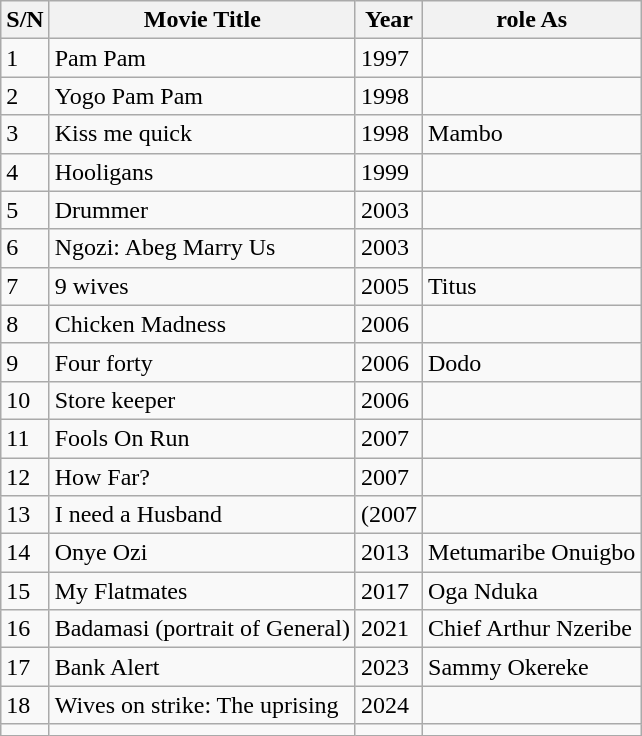<table class="wikitable">
<tr>
<th>S/N</th>
<th>Movie Title</th>
<th>Year</th>
<th>role As</th>
</tr>
<tr>
<td>1</td>
<td>Pam Pam</td>
<td>1997</td>
<td></td>
</tr>
<tr>
<td>2</td>
<td>Yogo Pam Pam</td>
<td>1998</td>
<td></td>
</tr>
<tr>
<td>3</td>
<td>Kiss me quick</td>
<td>1998</td>
<td>Mambo</td>
</tr>
<tr>
<td>4</td>
<td>Hooligans</td>
<td>1999</td>
<td></td>
</tr>
<tr>
<td>5</td>
<td>Drummer</td>
<td>2003</td>
<td></td>
</tr>
<tr>
<td>6</td>
<td>Ngozi: Abeg Marry Us</td>
<td>2003</td>
<td></td>
</tr>
<tr>
<td>7</td>
<td>9 wives</td>
<td>2005</td>
<td>Titus</td>
</tr>
<tr>
<td>8</td>
<td>Chicken Madness</td>
<td>2006</td>
<td></td>
</tr>
<tr>
<td>9</td>
<td>Four forty</td>
<td>2006</td>
<td>Dodo</td>
</tr>
<tr>
<td>10</td>
<td>Store keeper</td>
<td>2006</td>
<td></td>
</tr>
<tr>
<td>11</td>
<td>Fools On Run</td>
<td>2007</td>
<td></td>
</tr>
<tr>
<td>12</td>
<td>How Far?</td>
<td>2007</td>
<td></td>
</tr>
<tr>
<td>13</td>
<td>I need a Husband</td>
<td>(2007</td>
<td></td>
</tr>
<tr>
<td>14</td>
<td>Onye Ozi</td>
<td>2013</td>
<td>Metumaribe Onuigbo</td>
</tr>
<tr>
<td>15</td>
<td>My Flatmates</td>
<td>2017</td>
<td>Oga Nduka</td>
</tr>
<tr>
<td>16</td>
<td>Badamasi (portrait of General)</td>
<td>2021</td>
<td>Chief Arthur Nzeribe</td>
</tr>
<tr>
<td>17</td>
<td>Bank Alert</td>
<td>2023</td>
<td>Sammy Okereke</td>
</tr>
<tr>
<td>18</td>
<td>Wives on strike: The uprising</td>
<td>2024</td>
<td></td>
</tr>
<tr>
<td></td>
<td></td>
<td></td>
<td></td>
</tr>
</table>
